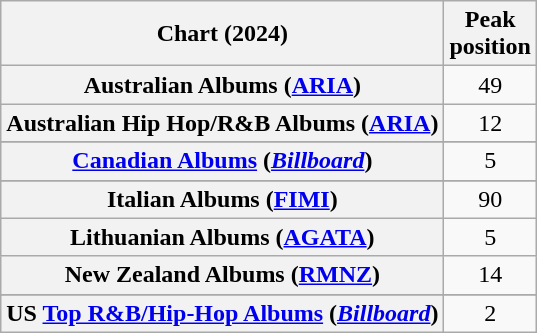<table class="wikitable sortable plainrowheaders" style="text-align:center">
<tr>
<th scope="col">Chart (2024)</th>
<th scope="col">Peak<br>position</th>
</tr>
<tr>
<th scope="row">Australian Albums (<a href='#'>ARIA</a>)</th>
<td>49</td>
</tr>
<tr>
<th scope="row">Australian Hip Hop/R&B Albums (<a href='#'>ARIA</a>)</th>
<td>12</td>
</tr>
<tr>
</tr>
<tr>
</tr>
<tr>
</tr>
<tr>
<th scope="row"><a href='#'>Canadian Albums</a> (<em><a href='#'>Billboard</a></em>)</th>
<td>5</td>
</tr>
<tr>
</tr>
<tr>
</tr>
<tr>
</tr>
<tr>
</tr>
<tr>
</tr>
<tr>
</tr>
<tr>
<th scope="row">Italian Albums (<a href='#'>FIMI</a>)</th>
<td>90</td>
</tr>
<tr>
<th scope="row">Lithuanian Albums (<a href='#'>AGATA</a>)</th>
<td>5</td>
</tr>
<tr>
<th scope="row">New Zealand Albums (<a href='#'>RMNZ</a>)</th>
<td>14</td>
</tr>
<tr>
</tr>
<tr>
</tr>
<tr>
</tr>
<tr>
</tr>
<tr>
</tr>
<tr>
</tr>
<tr>
<th scope="row">US <a href='#'>Top R&B/Hip-Hop Albums</a> (<em><a href='#'>Billboard</a></em>)</th>
<td>2</td>
</tr>
</table>
